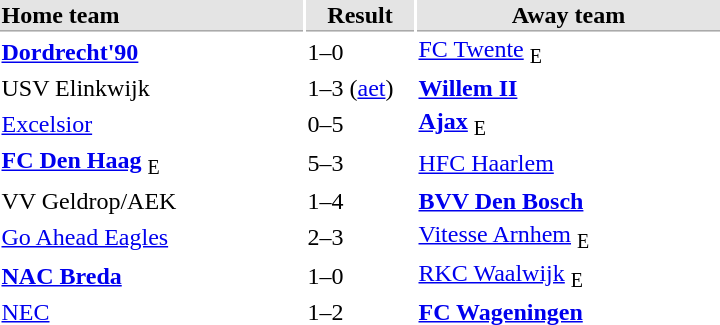<table>
<tr bgcolor="#E4E4E4">
<th style="border-bottom:1px solid #AAAAAA" width="200" align="left">Home team</th>
<th style="border-bottom:1px solid #AAAAAA" width="70" align="center">Result</th>
<th style="border-bottom:1px solid #AAAAAA" width="200">Away team</th>
</tr>
<tr>
<td><strong><a href='#'>Dordrecht'90</a></strong></td>
<td>1–0</td>
<td><a href='#'>FC Twente</a> <sub>E</sub></td>
</tr>
<tr>
<td>USV Elinkwijk</td>
<td>1–3 (<a href='#'>aet</a>)</td>
<td><strong><a href='#'>Willem II</a></strong></td>
</tr>
<tr>
<td><a href='#'>Excelsior</a></td>
<td>0–5</td>
<td><strong><a href='#'>Ajax</a></strong> <sub>E</sub></td>
</tr>
<tr>
<td><strong><a href='#'>FC Den Haag</a></strong> <sub>E</sub></td>
<td>5–3</td>
<td><a href='#'>HFC Haarlem</a></td>
</tr>
<tr>
<td>VV Geldrop/AEK</td>
<td>1–4</td>
<td><strong><a href='#'>BVV Den Bosch</a></strong></td>
</tr>
<tr>
<td><a href='#'>Go Ahead Eagles</a></td>
<td>2–3</td>
<td><a href='#'>Vitesse Arnhem</a> <sub>E</sub></td>
</tr>
<tr>
<td><strong><a href='#'>NAC Breda</a></strong></td>
<td>1–0</td>
<td><a href='#'>RKC Waalwijk</a> <sub>E</sub></td>
</tr>
<tr>
<td><a href='#'>NEC</a></td>
<td>1–2</td>
<td><strong><a href='#'>FC Wageningen</a></strong></td>
</tr>
</table>
